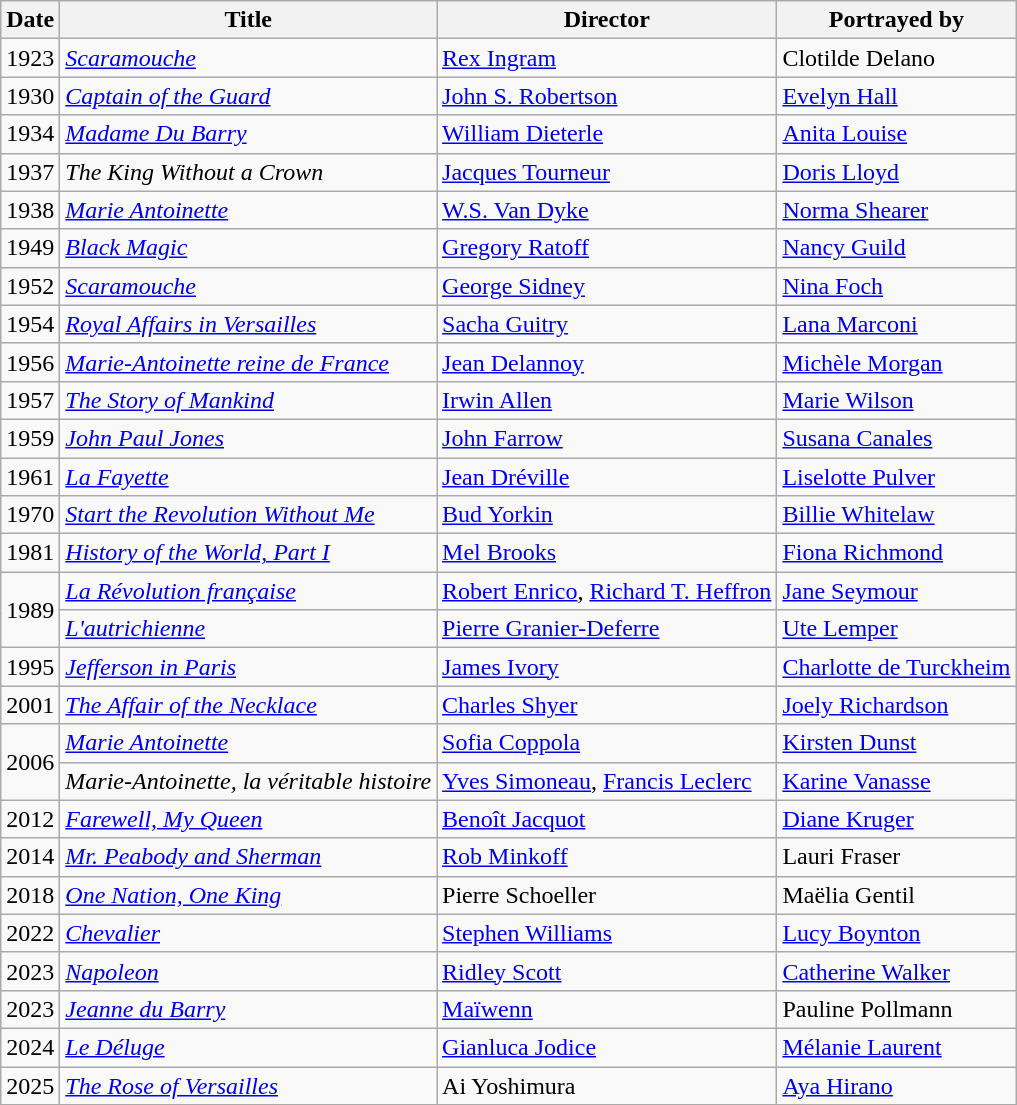<table class="wikitable">
<tr>
<th>Date</th>
<th>Title</th>
<th>Director</th>
<th>Portrayed by</th>
</tr>
<tr>
<td>1923</td>
<td><em><a href='#'>Scaramouche</a></em></td>
<td><a href='#'>Rex Ingram</a></td>
<td>Clotilde Delano</td>
</tr>
<tr>
<td>1930</td>
<td><em><a href='#'>Captain of the Guard</a></em></td>
<td><a href='#'>John S. Robertson</a></td>
<td><a href='#'>Evelyn Hall</a></td>
</tr>
<tr>
<td>1934</td>
<td><em><a href='#'>Madame Du Barry</a></em></td>
<td><a href='#'>William Dieterle</a></td>
<td><a href='#'>Anita Louise</a></td>
</tr>
<tr>
<td>1937</td>
<td><em>The King Without a Crown</em></td>
<td><a href='#'>Jacques Tourneur</a></td>
<td><a href='#'>Doris Lloyd</a></td>
</tr>
<tr>
<td>1938</td>
<td><em><a href='#'>Marie Antoinette</a></em></td>
<td><a href='#'>W.S. Van Dyke</a></td>
<td><a href='#'>Norma Shearer</a></td>
</tr>
<tr>
<td>1949</td>
<td><em><a href='#'>Black Magic</a></em></td>
<td><a href='#'>Gregory Ratoff</a></td>
<td><a href='#'>Nancy Guild</a></td>
</tr>
<tr>
<td>1952</td>
<td><em><a href='#'>Scaramouche</a></em></td>
<td><a href='#'>George Sidney</a></td>
<td><a href='#'>Nina Foch</a></td>
</tr>
<tr>
<td>1954</td>
<td><em><a href='#'>Royal Affairs in Versailles</a></em></td>
<td><a href='#'>Sacha Guitry</a></td>
<td><a href='#'>Lana Marconi</a></td>
</tr>
<tr>
<td>1956</td>
<td><em><a href='#'>Marie-Antoinette reine de France</a></em></td>
<td><a href='#'>Jean Delannoy</a></td>
<td><a href='#'>Michèle Morgan</a></td>
</tr>
<tr>
<td>1957</td>
<td><em><a href='#'>The Story of Mankind</a></em></td>
<td><a href='#'>Irwin Allen</a></td>
<td><a href='#'>Marie Wilson</a></td>
</tr>
<tr>
<td>1959</td>
<td><em><a href='#'>John Paul Jones</a></em></td>
<td><a href='#'>John Farrow</a></td>
<td><a href='#'>Susana Canales</a></td>
</tr>
<tr>
<td>1961</td>
<td><em><a href='#'>La Fayette</a></em></td>
<td><a href='#'>Jean Dréville</a></td>
<td><a href='#'>Liselotte Pulver</a></td>
</tr>
<tr>
<td>1970</td>
<td><em><a href='#'>Start the Revolution Without Me</a></em></td>
<td><a href='#'>Bud Yorkin</a></td>
<td><a href='#'>Billie Whitelaw</a></td>
</tr>
<tr>
<td>1981</td>
<td><em><a href='#'>History of the World, Part I</a></em></td>
<td><a href='#'>Mel Brooks</a></td>
<td><a href='#'>Fiona Richmond</a></td>
</tr>
<tr>
<td rowspan=2>1989</td>
<td><em><a href='#'>La Révolution française</a></em></td>
<td><a href='#'>Robert Enrico</a>, <a href='#'>Richard T. Heffron</a></td>
<td><a href='#'>Jane Seymour</a></td>
</tr>
<tr>
<td><em><a href='#'>L'autrichienne</a></em></td>
<td><a href='#'>Pierre Granier-Deferre</a></td>
<td><a href='#'>Ute Lemper</a></td>
</tr>
<tr>
<td>1995</td>
<td><em><a href='#'>Jefferson in Paris</a></em></td>
<td><a href='#'>James Ivory</a></td>
<td><a href='#'>Charlotte de Turckheim</a></td>
</tr>
<tr>
<td>2001</td>
<td><em><a href='#'>The Affair of the Necklace</a></em></td>
<td><a href='#'>Charles Shyer</a></td>
<td><a href='#'>Joely Richardson</a></td>
</tr>
<tr>
<td rowspan=2>2006</td>
<td><em><a href='#'>Marie Antoinette</a></em></td>
<td><a href='#'>Sofia Coppola</a></td>
<td><a href='#'>Kirsten Dunst</a></td>
</tr>
<tr>
<td><em>Marie-Antoinette, la véritable histoire</em></td>
<td><a href='#'>Yves Simoneau</a>, <a href='#'>Francis Leclerc</a></td>
<td><a href='#'>Karine Vanasse</a></td>
</tr>
<tr>
<td>2012</td>
<td><em><a href='#'>Farewell, My Queen</a></em></td>
<td><a href='#'>Benoît Jacquot</a></td>
<td><a href='#'>Diane Kruger</a></td>
</tr>
<tr>
<td>2014</td>
<td><em><a href='#'>Mr. Peabody and Sherman</a></em></td>
<td><a href='#'>Rob Minkoff</a></td>
<td>Lauri Fraser</td>
</tr>
<tr>
<td>2018</td>
<td><em><a href='#'>One Nation, One King</a></em></td>
<td>Pierre Schoeller</td>
<td>Maëlia Gentil</td>
</tr>
<tr>
<td>2022</td>
<td><em><a href='#'>Chevalier</a></em></td>
<td><a href='#'>Stephen Williams</a></td>
<td><a href='#'>Lucy Boynton</a></td>
</tr>
<tr>
<td>2023</td>
<td><em><a href='#'>Napoleon</a></em></td>
<td><a href='#'>Ridley Scott</a></td>
<td><a href='#'>Catherine Walker</a></td>
</tr>
<tr>
<td>2023</td>
<td><em><a href='#'>Jeanne du Barry</a></em></td>
<td><a href='#'>Maïwenn</a></td>
<td>Pauline Pollmann</td>
</tr>
<tr>
<td>2024</td>
<td><em><a href='#'>Le Déluge</a></em></td>
<td><a href='#'>Gianluca Jodice</a></td>
<td><a href='#'>Mélanie Laurent</a></td>
</tr>
<tr>
<td>2025</td>
<td><em><a href='#'>The Rose of Versailles</a></em></td>
<td>Ai Yoshimura</td>
<td><a href='#'>Aya Hirano</a></td>
</tr>
</table>
